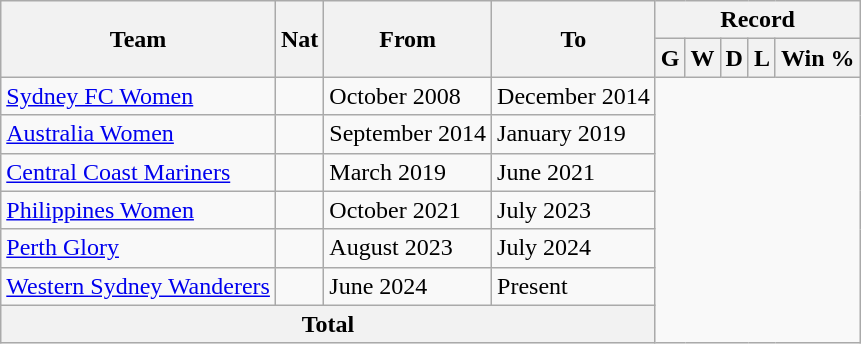<table class="wikitable" style="text-align: center">
<tr>
<th rowspan=2>Team</th>
<th rowspan=2>Nat</th>
<th rowspan=2>From</th>
<th rowspan=2>To</th>
<th colspan=5>Record</th>
</tr>
<tr>
<th>G</th>
<th>W</th>
<th>D</th>
<th>L</th>
<th>Win %</th>
</tr>
<tr>
<td align=left><a href='#'>Sydney FC Women</a></td>
<td></td>
<td align=left>October 2008</td>
<td align=left>December 2014<br></td>
</tr>
<tr>
<td align=left><a href='#'>Australia Women</a></td>
<td></td>
<td align=left>September 2014</td>
<td align=left>January 2019<br></td>
</tr>
<tr>
<td align=left><a href='#'>Central Coast Mariners</a></td>
<td></td>
<td align=left>March 2019</td>
<td align=left>June 2021<br></td>
</tr>
<tr>
<td align=left><a href='#'>Philippines Women</a></td>
<td></td>
<td align=left>October 2021</td>
<td align=left>July 2023<br></td>
</tr>
<tr>
<td align=left><a href='#'>Perth Glory</a></td>
<td></td>
<td align=left>August 2023</td>
<td align=left>July 2024<br></td>
</tr>
<tr>
<td align=left><a href='#'>Western Sydney Wanderers</a></td>
<td></td>
<td align=left>June 2024</td>
<td align=left>Present<br></td>
</tr>
<tr>
<th colspan=4>Total<br></th>
</tr>
</table>
